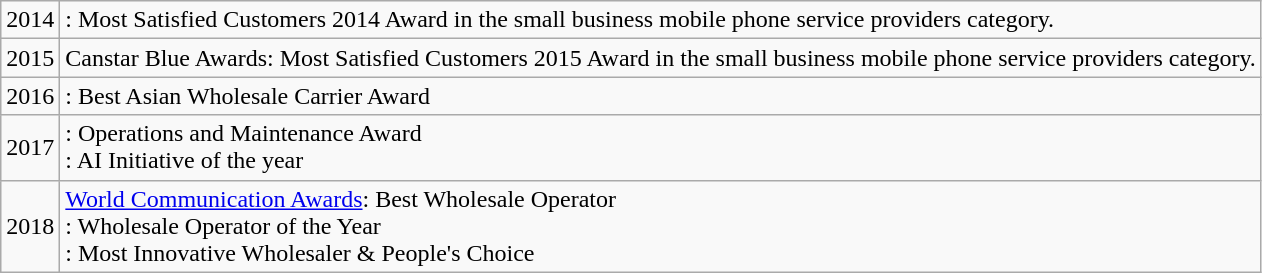<table class="wikitable">
<tr>
<td>2014</td>
<td>: Most Satisfied Customers 2014 Award in the small business mobile phone service providers category.</td>
</tr>
<tr>
<td>2015</td>
<td>Canstar Blue Awards: Most Satisfied Customers 2015 Award in the small business mobile phone service providers category.</td>
</tr>
<tr>
<td>2016</td>
<td>: Best Asian Wholesale Carrier Award</td>
</tr>
<tr>
<td>2017</td>
<td>: Operations and Maintenance Award<br>: AI Initiative of the year</td>
</tr>
<tr>
<td>2018</td>
<td><a href='#'>World Communication Awards</a>: Best Wholesale Operator<br>: Wholesale Operator of the Year<br>: Most Innovative Wholesaler & People's Choice</td>
</tr>
</table>
